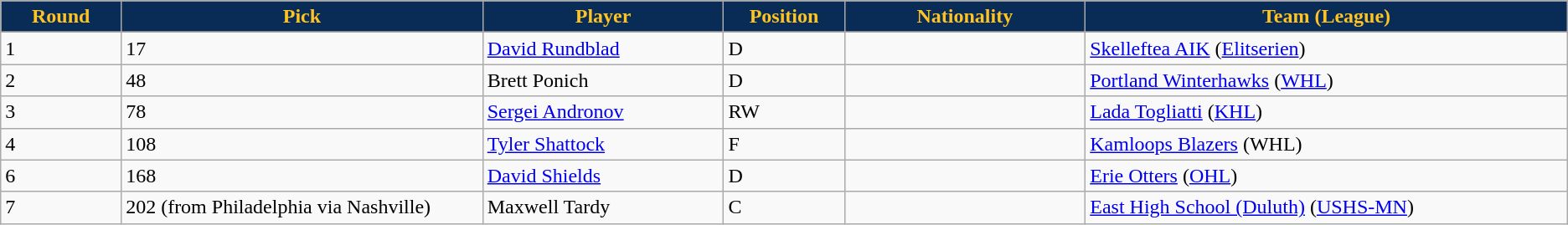<table class="wikitable sortable sortable">
<tr>
<th style="background:#092c57; color:#ffc322" width="5%">Round</th>
<th style="background:#092c57; color:#ffc322" width="15%">Pick</th>
<th style="background:#092c57; color:#ffc322" width="10%">Player</th>
<th style="background:#092c57; color:#ffc322" width="5%">Position</th>
<th style="background:#092c57; color:#ffc322" width="10%">Nationality</th>
<th style="background:#092c57; color:#ffc322" width="20%">Team (League)</th>
</tr>
<tr style="text-align: center">
</tr>
<tr>
<td>1</td>
<td>17</td>
<td><a href='#'>David Rundblad</a></td>
<td>D</td>
<td></td>
<td><a href='#'>Skelleftea AIK</a> (<a href='#'>Elitserien</a>)</td>
</tr>
<tr>
<td>2</td>
<td>48</td>
<td>Brett Ponich</td>
<td>D</td>
<td></td>
<td><a href='#'>Portland Winterhawks</a> (<a href='#'>WHL</a>)</td>
</tr>
<tr>
<td>3</td>
<td>78</td>
<td><a href='#'>Sergei Andronov</a></td>
<td>RW</td>
<td></td>
<td><a href='#'>Lada Togliatti</a> (<a href='#'>KHL</a>)</td>
</tr>
<tr>
<td>4</td>
<td>108</td>
<td><a href='#'>Tyler Shattock</a></td>
<td>F</td>
<td></td>
<td><a href='#'>Kamloops Blazers</a> (WHL)</td>
</tr>
<tr>
<td>6</td>
<td>168</td>
<td><a href='#'>David Shields</a></td>
<td>D</td>
<td></td>
<td><a href='#'>Erie Otters</a> (<a href='#'>OHL</a>)</td>
</tr>
<tr>
<td>7</td>
<td>202 (from Philadelphia via Nashville)</td>
<td>Maxwell Tardy</td>
<td>C</td>
<td></td>
<td><a href='#'>East High School (Duluth)</a> (<a href='#'>USHS-MN</a>)</td>
</tr>
</table>
